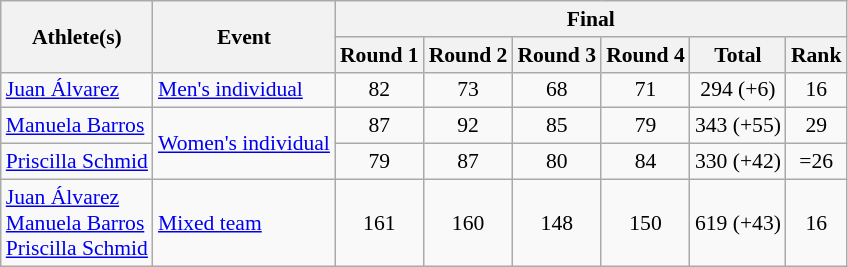<table class="wikitable" border="1" style="font-size:90%;text-align:center">
<tr>
<th rowspan=2>Athlete(s)</th>
<th rowspan=2>Event</th>
<th colspan=6>Final</th>
</tr>
<tr>
<th>Round 1</th>
<th>Round 2</th>
<th>Round 3</th>
<th>Round 4</th>
<th>Total</th>
<th>Rank</th>
</tr>
<tr>
<td align=left><a href='#'>Juan Álvarez</a></td>
<td align=left><a href='#'>Men's individual</a></td>
<td>82</td>
<td>73</td>
<td>68</td>
<td>71</td>
<td>294 (+6)</td>
<td>16</td>
</tr>
<tr>
<td align=left><a href='#'>Manuela Barros</a></td>
<td align=left rowspan=2><a href='#'>Women's individual</a></td>
<td>87</td>
<td>92</td>
<td>85</td>
<td>79</td>
<td>343 (+55)</td>
<td>29</td>
</tr>
<tr>
<td align=left><a href='#'>Priscilla Schmid</a></td>
<td>79</td>
<td>87</td>
<td>80</td>
<td>84</td>
<td>330 (+42)</td>
<td>=26</td>
</tr>
<tr>
<td align=left><a href='#'>Juan Álvarez</a><br><a href='#'>Manuela Barros</a><br><a href='#'>Priscilla Schmid</a></td>
<td align=left><a href='#'>Mixed team</a></td>
<td>161</td>
<td>160</td>
<td>148</td>
<td>150</td>
<td>619 (+43)</td>
<td>16</td>
</tr>
</table>
